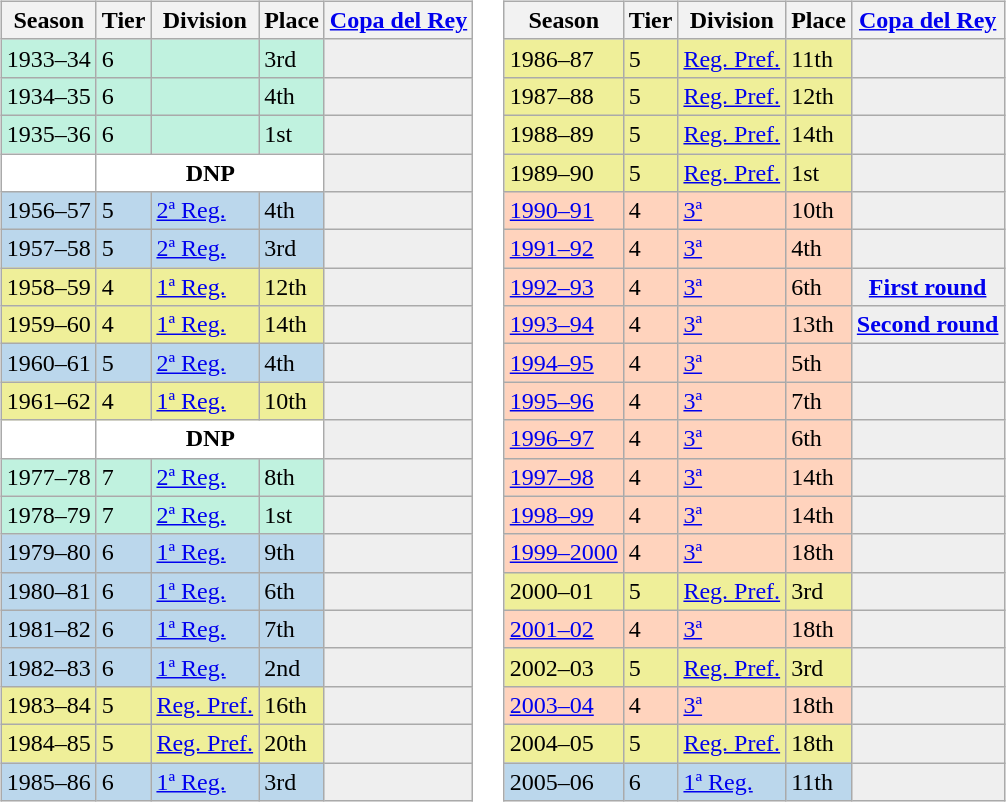<table>
<tr>
<td valign="top" width=0%><br><table class="wikitable">
<tr style="background:#f0f6fa;">
<th>Season</th>
<th>Tier</th>
<th>Division</th>
<th>Place</th>
<th><a href='#'>Copa del Rey</a></th>
</tr>
<tr>
<td style="background:#C0F2DF;">1933–34</td>
<td style="background:#C0F2DF;">6</td>
<td style="background:#C0F2DF;"></td>
<td style="background:#C0F2DF;">3rd</td>
<th style="background:#efefef;"></th>
</tr>
<tr>
<td style="background:#C0F2DF;">1934–35</td>
<td style="background:#C0F2DF;">6</td>
<td style="background:#C0F2DF;"></td>
<td style="background:#C0F2DF;">4th</td>
<th style="background:#efefef;"></th>
</tr>
<tr>
<td style="background:#C0F2DF;">1935–36</td>
<td style="background:#C0F2DF;">6</td>
<td style="background:#C0F2DF;"></td>
<td style="background:#C0F2DF;">1st</td>
<th style="background:#efefef;"></th>
</tr>
<tr>
<td style="background:#FFFFFF;"></td>
<th style="background:#FFFFFF;" colspan="3">DNP</th>
<th style="background:#efefef;"></th>
</tr>
<tr>
<td style="background:#BBD7EC;">1956–57</td>
<td style="background:#BBD7EC;">5</td>
<td style="background:#BBD7EC;"><a href='#'>2ª Reg.</a></td>
<td style="background:#BBD7EC;">4th</td>
<th style="background:#efefef;"></th>
</tr>
<tr>
<td style="background:#BBD7EC;">1957–58</td>
<td style="background:#BBD7EC;">5</td>
<td style="background:#BBD7EC;"><a href='#'>2ª Reg.</a></td>
<td style="background:#BBD7EC;">3rd</td>
<th style="background:#efefef;"></th>
</tr>
<tr>
<td style="background:#EFEF99;">1958–59</td>
<td style="background:#EFEF99;">4</td>
<td style="background:#EFEF99;"><a href='#'>1ª Reg.</a></td>
<td style="background:#EFEF99;">12th</td>
<th style="background:#efefef;"></th>
</tr>
<tr>
<td style="background:#EFEF99;">1959–60</td>
<td style="background:#EFEF99;">4</td>
<td style="background:#EFEF99;"><a href='#'>1ª Reg.</a></td>
<td style="background:#EFEF99;">14th</td>
<th style="background:#efefef;"></th>
</tr>
<tr>
<td style="background:#BBD7EC;">1960–61</td>
<td style="background:#BBD7EC;">5</td>
<td style="background:#BBD7EC;"><a href='#'>2ª Reg.</a></td>
<td style="background:#BBD7EC;">4th</td>
<th style="background:#efefef;"></th>
</tr>
<tr>
<td style="background:#EFEF99;">1961–62</td>
<td style="background:#EFEF99;">4</td>
<td style="background:#EFEF99;"><a href='#'>1ª Reg.</a></td>
<td style="background:#EFEF99;">10th</td>
<th style="background:#efefef;"></th>
</tr>
<tr>
<td style="background:#FFFFFF;"></td>
<th style="background:#FFFFFF;" colspan="3">DNP</th>
<th style="background:#efefef;"></th>
</tr>
<tr>
<td style="background:#C0F2DF;">1977–78</td>
<td style="background:#C0F2DF;">7</td>
<td style="background:#C0F2DF;"><a href='#'>2ª Reg.</a></td>
<td style="background:#C0F2DF;">8th</td>
<th style="background:#efefef;"></th>
</tr>
<tr>
<td style="background:#C0F2DF;">1978–79</td>
<td style="background:#C0F2DF;">7</td>
<td style="background:#C0F2DF;"><a href='#'>2ª Reg.</a></td>
<td style="background:#C0F2DF;">1st</td>
<th style="background:#efefef;"></th>
</tr>
<tr>
<td style="background:#BBD7EC;">1979–80</td>
<td style="background:#BBD7EC;">6</td>
<td style="background:#BBD7EC;"><a href='#'>1ª Reg.</a></td>
<td style="background:#BBD7EC;">9th</td>
<th style="background:#efefef;"></th>
</tr>
<tr>
<td style="background:#BBD7EC;">1980–81</td>
<td style="background:#BBD7EC;">6</td>
<td style="background:#BBD7EC;"><a href='#'>1ª Reg.</a></td>
<td style="background:#BBD7EC;">6th</td>
<th style="background:#efefef;"></th>
</tr>
<tr>
<td style="background:#BBD7EC;">1981–82</td>
<td style="background:#BBD7EC;">6</td>
<td style="background:#BBD7EC;"><a href='#'>1ª Reg.</a></td>
<td style="background:#BBD7EC;">7th</td>
<th style="background:#efefef;"></th>
</tr>
<tr>
<td style="background:#BBD7EC;">1982–83</td>
<td style="background:#BBD7EC;">6</td>
<td style="background:#BBD7EC;"><a href='#'>1ª Reg.</a></td>
<td style="background:#BBD7EC;">2nd</td>
<th style="background:#efefef;"></th>
</tr>
<tr>
<td style="background:#EFEF99;">1983–84</td>
<td style="background:#EFEF99;">5</td>
<td style="background:#EFEF99;"><a href='#'>Reg. Pref.</a></td>
<td style="background:#EFEF99;">16th</td>
<th style="background:#efefef;"></th>
</tr>
<tr>
<td style="background:#EFEF99;">1984–85</td>
<td style="background:#EFEF99;">5</td>
<td style="background:#EFEF99;"><a href='#'>Reg. Pref.</a></td>
<td style="background:#EFEF99;">20th</td>
<th style="background:#efefef;"></th>
</tr>
<tr>
<td style="background:#BBD7EC;">1985–86</td>
<td style="background:#BBD7EC;">6</td>
<td style="background:#BBD7EC;"><a href='#'>1ª Reg.</a></td>
<td style="background:#BBD7EC;">3rd</td>
<th style="background:#efefef;"></th>
</tr>
</table>
</td>
<td valign="top" width=0%><br><table class="wikitable">
<tr style="background:#f0f6fa;">
<th>Season</th>
<th>Tier</th>
<th>Division</th>
<th>Place</th>
<th><a href='#'>Copa del Rey</a></th>
</tr>
<tr>
<td style="background:#EFEF99;">1986–87</td>
<td style="background:#EFEF99;">5</td>
<td style="background:#EFEF99;"><a href='#'>Reg. Pref.</a></td>
<td style="background:#EFEF99;">11th</td>
<th style="background:#efefef;"></th>
</tr>
<tr>
<td style="background:#EFEF99;">1987–88</td>
<td style="background:#EFEF99;">5</td>
<td style="background:#EFEF99;"><a href='#'>Reg. Pref.</a></td>
<td style="background:#EFEF99;">12th</td>
<th style="background:#efefef;"></th>
</tr>
<tr>
<td style="background:#EFEF99;">1988–89</td>
<td style="background:#EFEF99;">5</td>
<td style="background:#EFEF99;"><a href='#'>Reg. Pref.</a></td>
<td style="background:#EFEF99;">14th</td>
<th style="background:#efefef;"></th>
</tr>
<tr>
<td style="background:#EFEF99;">1989–90</td>
<td style="background:#EFEF99;">5</td>
<td style="background:#EFEF99;"><a href='#'>Reg. Pref.</a></td>
<td style="background:#EFEF99;">1st</td>
<th style="background:#efefef;"></th>
</tr>
<tr>
<td style="background:#FFD3BD;"><a href='#'>1990–91</a></td>
<td style="background:#FFD3BD;">4</td>
<td style="background:#FFD3BD;"><a href='#'>3ª</a></td>
<td style="background:#FFD3BD;">10th</td>
<td style="background:#efefef;"></td>
</tr>
<tr>
<td style="background:#FFD3BD;"><a href='#'>1991–92</a></td>
<td style="background:#FFD3BD;">4</td>
<td style="background:#FFD3BD;"><a href='#'>3ª</a></td>
<td style="background:#FFD3BD;">4th</td>
<th style="background:#efefef;"></th>
</tr>
<tr>
<td style="background:#FFD3BD;"><a href='#'>1992–93</a></td>
<td style="background:#FFD3BD;">4</td>
<td style="background:#FFD3BD;"><a href='#'>3ª</a></td>
<td style="background:#FFD3BD;">6th</td>
<th style="background:#efefef;"><a href='#'>First round</a></th>
</tr>
<tr>
<td style="background:#FFD3BD;"><a href='#'>1993–94</a></td>
<td style="background:#FFD3BD;">4</td>
<td style="background:#FFD3BD;"><a href='#'>3ª</a></td>
<td style="background:#FFD3BD;">13th</td>
<th style="background:#efefef;"><a href='#'>Second round</a></th>
</tr>
<tr>
<td style="background:#FFD3BD;"><a href='#'>1994–95</a></td>
<td style="background:#FFD3BD;">4</td>
<td style="background:#FFD3BD;"><a href='#'>3ª</a></td>
<td style="background:#FFD3BD;">5th</td>
<td style="background:#efefef;"></td>
</tr>
<tr>
<td style="background:#FFD3BD;"><a href='#'>1995–96</a></td>
<td style="background:#FFD3BD;">4</td>
<td style="background:#FFD3BD;"><a href='#'>3ª</a></td>
<td style="background:#FFD3BD;">7th</td>
<td style="background:#efefef;"></td>
</tr>
<tr>
<td style="background:#FFD3BD;"><a href='#'>1996–97</a></td>
<td style="background:#FFD3BD;">4</td>
<td style="background:#FFD3BD;"><a href='#'>3ª</a></td>
<td style="background:#FFD3BD;">6th</td>
<td style="background:#efefef;"></td>
</tr>
<tr>
<td style="background:#FFD3BD;"><a href='#'>1997–98</a></td>
<td style="background:#FFD3BD;">4</td>
<td style="background:#FFD3BD;"><a href='#'>3ª</a></td>
<td style="background:#FFD3BD;">14th</td>
<td style="background:#efefef;"></td>
</tr>
<tr>
<td style="background:#FFD3BD;"><a href='#'>1998–99</a></td>
<td style="background:#FFD3BD;">4</td>
<td style="background:#FFD3BD;"><a href='#'>3ª</a></td>
<td style="background:#FFD3BD;">14th</td>
<td style="background:#efefef;"></td>
</tr>
<tr>
<td style="background:#FFD3BD;"><a href='#'>1999–2000</a></td>
<td style="background:#FFD3BD;">4</td>
<td style="background:#FFD3BD;"><a href='#'>3ª</a></td>
<td style="background:#FFD3BD;">18th</td>
<td style="background:#efefef;"></td>
</tr>
<tr>
<td style="background:#EFEF99;">2000–01</td>
<td style="background:#EFEF99;">5</td>
<td style="background:#EFEF99;"><a href='#'>Reg. Pref.</a></td>
<td style="background:#EFEF99;">3rd</td>
<th style="background:#efefef;"></th>
</tr>
<tr>
<td style="background:#FFD3BD;"><a href='#'>2001–02</a></td>
<td style="background:#FFD3BD;">4</td>
<td style="background:#FFD3BD;"><a href='#'>3ª</a></td>
<td style="background:#FFD3BD;">18th</td>
<td style="background:#efefef;"></td>
</tr>
<tr>
<td style="background:#EFEF99;">2002–03</td>
<td style="background:#EFEF99;">5</td>
<td style="background:#EFEF99;"><a href='#'>Reg. Pref.</a></td>
<td style="background:#EFEF99;">3rd</td>
<th style="background:#efefef;"></th>
</tr>
<tr>
<td style="background:#FFD3BD;"><a href='#'>2003–04</a></td>
<td style="background:#FFD3BD;">4</td>
<td style="background:#FFD3BD;"><a href='#'>3ª</a></td>
<td style="background:#FFD3BD;">18th</td>
<th style="background:#efefef;"></th>
</tr>
<tr>
<td style="background:#EFEF99;">2004–05</td>
<td style="background:#EFEF99;">5</td>
<td style="background:#EFEF99;"><a href='#'>Reg. Pref.</a></td>
<td style="background:#EFEF99;">18th</td>
<th style="background:#efefef;"></th>
</tr>
<tr>
<td style="background:#BBD7EC;">2005–06</td>
<td style="background:#BBD7EC;">6</td>
<td style="background:#BBD7EC;"><a href='#'>1ª Reg.</a></td>
<td style="background:#BBD7EC;">11th</td>
<th style="background:#efefef;"></th>
</tr>
</table>
</td>
</tr>
</table>
